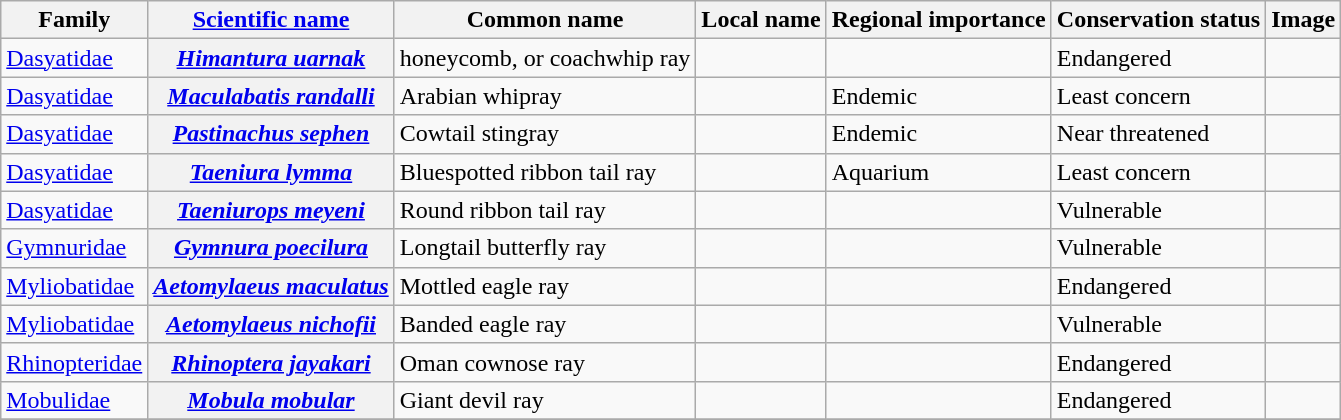<table class="wikitable sortable">
<tr>
<th>Family</th>
<th><a href='#'>Scientific name</a></th>
<th><strong>Common name</strong></th>
<th><strong>Local name</strong></th>
<th>Regional importance</th>
<th>Conservation status</th>
<th>Image</th>
</tr>
<tr>
<td><a href='#'>Dasyatidae</a></td>
<th><em><a href='#'>Himantura uarnak</a></em></th>
<td>honeycomb, or coachwhip ray</td>
<td></td>
<td></td>
<td>Endangered</td>
<td></td>
</tr>
<tr>
<td><a href='#'>Dasyatidae</a></td>
<th><em><a href='#'>Maculabatis randalli</a></em></th>
<td>Arabian whipray</td>
<td></td>
<td>Endemic</td>
<td>Least concern</td>
<td></td>
</tr>
<tr>
<td><a href='#'>Dasyatidae</a></td>
<th><em><a href='#'>Pastinachus sephen</a></em></th>
<td>Cowtail stingray</td>
<td></td>
<td>Endemic</td>
<td>Near threatened</td>
<td></td>
</tr>
<tr>
<td><a href='#'>Dasyatidae</a></td>
<th><em><a href='#'>Taeniura lymma</a></em></th>
<td>Bluespotted ribbon tail ray</td>
<td></td>
<td>Aquarium</td>
<td>Least concern</td>
<td></td>
</tr>
<tr>
<td><a href='#'>Dasyatidae</a></td>
<th><em><a href='#'>Taeniurops meyeni</a></em></th>
<td>Round ribbon tail ray</td>
<td></td>
<td></td>
<td>Vulnerable</td>
<td></td>
</tr>
<tr>
<td><a href='#'>Gymnuridae</a></td>
<th><em><a href='#'>Gymnura poecilura</a></em></th>
<td>Longtail butterfly ray</td>
<td></td>
<td></td>
<td>Vulnerable</td>
<td></td>
</tr>
<tr>
<td><a href='#'>Myliobatidae</a></td>
<th><em><a href='#'>Aetomylaeus maculatus</a></em></th>
<td>Mottled eagle ray</td>
<td></td>
<td></td>
<td>Endangered</td>
<td></td>
</tr>
<tr>
<td><a href='#'>Myliobatidae</a></td>
<th><em><a href='#'>Aetomylaeus nichofii</a></em></th>
<td>Banded eagle ray</td>
<td></td>
<td></td>
<td>Vulnerable</td>
<td></td>
</tr>
<tr>
<td><a href='#'>Rhinopteridae</a></td>
<th><em><a href='#'>Rhinoptera jayakari</a></em></th>
<td>Oman cownose ray</td>
<td></td>
<td></td>
<td>Endangered</td>
<td></td>
</tr>
<tr>
<td><a href='#'>Mobulidae</a></td>
<th><em><a href='#'>Mobula mobular</a></em></th>
<td>Giant devil ray</td>
<td></td>
<td></td>
<td>Endangered</td>
<td></td>
</tr>
<tr>
</tr>
</table>
